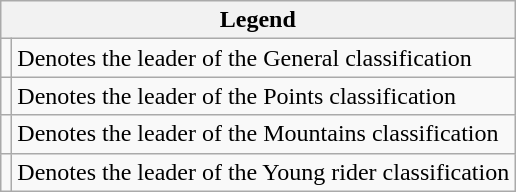<table class="wikitable">
<tr>
<th colspan=2>Legend</th>
</tr>
<tr>
<td></td>
<td>Denotes the leader of the General classification</td>
</tr>
<tr>
<td></td>
<td>Denotes the leader of the Points classification</td>
</tr>
<tr>
<td></td>
<td>Denotes the leader of the Mountains classification</td>
</tr>
<tr>
<td></td>
<td>Denotes the leader of the Young rider classification</td>
</tr>
</table>
